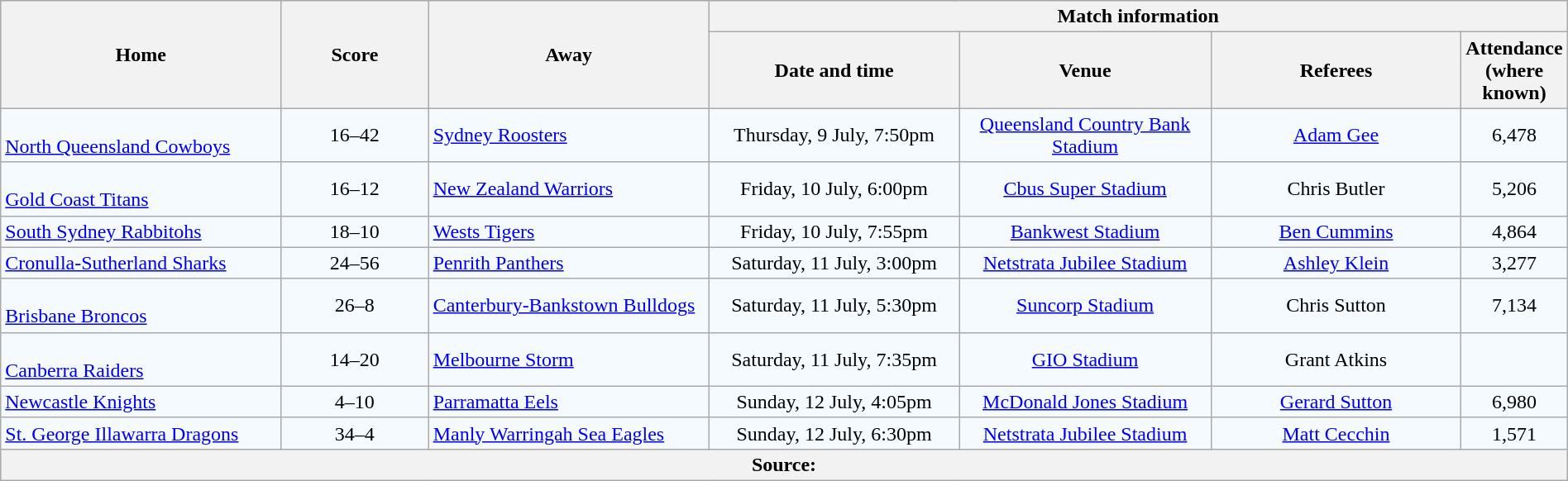<table class="wikitable" style="border-collapse:collapse; text-align:center; width:100%;">
<tr style="background:#c1d8ff;">
<th rowspan="2" style="width:19%;">Home</th>
<th rowspan="2" style="width:10%;">Score</th>
<th rowspan="2" style="width:19%;">Away</th>
<th colspan="6">Match information</th>
</tr>
<tr style="background:#efefef;">
<th width="17%">Date and time</th>
<th width="17%">Venue</th>
<th width="17%">Referees</th>
<th width="5%">Attendance<br>(where known)</th>
</tr>
<tr style="text-align:center; background:#f5faff;">
<td align="left"><br> <a href='#'>North Queensland Cowboys</a></td>
<td>16–42</td>
<td align="left"> <a href='#'>Sydney Roosters</a></td>
<td>Thursday, 9 July, 7:50pm</td>
<td><a href='#'>Queensland Country Bank Stadium</a></td>
<td><a href='#'>Adam Gee</a></td>
<td>6,478</td>
</tr>
<tr style="text-align:center; background:#f5faff;">
<td align="left"><br> <a href='#'>Gold Coast Titans</a></td>
<td>16–12</td>
<td align="left"> <a href='#'>New Zealand Warriors</a></td>
<td>Friday, 10 July, 6:00pm</td>
<td><a href='#'>Cbus Super Stadium</a></td>
<td>Chris Butler</td>
<td>5,206</td>
</tr>
<tr style="text-align:center; background:#f5faff;">
<td align="left"> <a href='#'>South Sydney Rabbitohs</a></td>
<td>18–10</td>
<td align="left"> <a href='#'>Wests Tigers</a></td>
<td>Friday, 10 July, 7:55pm</td>
<td><a href='#'>Bankwest Stadium</a></td>
<td><a href='#'>Ben Cummins</a></td>
<td>4,864</td>
</tr>
<tr style="text-align:center; background:#f5faff;">
<td align="left"> <a href='#'>Cronulla-Sutherland Sharks</a></td>
<td>24–56</td>
<td align="left"> <a href='#'>Penrith Panthers</a></td>
<td>Saturday, 11 July, 3:00pm</td>
<td><a href='#'>Netstrata Jubilee Stadium</a></td>
<td><a href='#'>Ashley Klein</a></td>
<td>3,277</td>
</tr>
<tr style="text-align:center; background:#f5faff;">
<td align="left"><br> <a href='#'>Brisbane Broncos</a></td>
<td>26–8</td>
<td align="left"> <a href='#'>Canterbury-Bankstown Bulldogs</a></td>
<td>Saturday, 11 July, 5:30pm</td>
<td><a href='#'>Suncorp Stadium</a></td>
<td>Chris Sutton</td>
<td>7,134</td>
</tr>
<tr style="text-align:center; background:#f5faff;">
<td align="left"><br> <a href='#'>Canberra Raiders</a></td>
<td>14–20</td>
<td align="left"> <a href='#'>Melbourne Storm</a></td>
<td>Saturday, 11 July, 7:35pm</td>
<td><a href='#'>GIO Stadium</a></td>
<td>Grant Atkins</td>
<td></td>
</tr>
<tr style="text-align:center; background:#f5faff;">
<td align="left"> <a href='#'>Newcastle Knights</a></td>
<td>4–10</td>
<td align="left"> <a href='#'>Parramatta Eels</a></td>
<td>Sunday, 12 July, 4:05pm</td>
<td><a href='#'>McDonald Jones Stadium</a></td>
<td><a href='#'>Gerard Sutton</a></td>
<td>6,980</td>
</tr>
<tr style="text-align:center; background:#f5faff;">
<td align="left"> <a href='#'>St. George Illawarra Dragons</a></td>
<td>34–4</td>
<td align="left"> <a href='#'>Manly Warringah Sea Eagles</a></td>
<td>Sunday, 12 July, 6:30pm</td>
<td><a href='#'>Netstrata Jubilee Stadium</a></td>
<td><a href='#'>Matt Cecchin</a></td>
<td>1,571</td>
</tr>
<tr style="background:#c1d8ff;">
<th colspan="7">Source:</th>
</tr>
</table>
